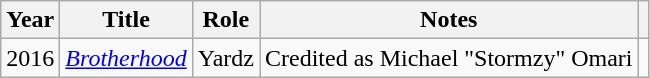<table class="wikitable sortable plainrowheaders">
<tr>
<th scope="col">Year</th>
<th scope="col">Title</th>
<th scope="col">Role</th>
<th scope="col" class="unsortable">Notes</th>
<th scope="col" class="unsortable"></th>
</tr>
<tr>
<td scope="row">2016</td>
<td scope="row"><em><a href='#'>Brotherhood</a></em></td>
<td>Yardz</td>
<td>Credited as Michael "Stormzy" Omari</td>
<td></td>
</tr>
</table>
